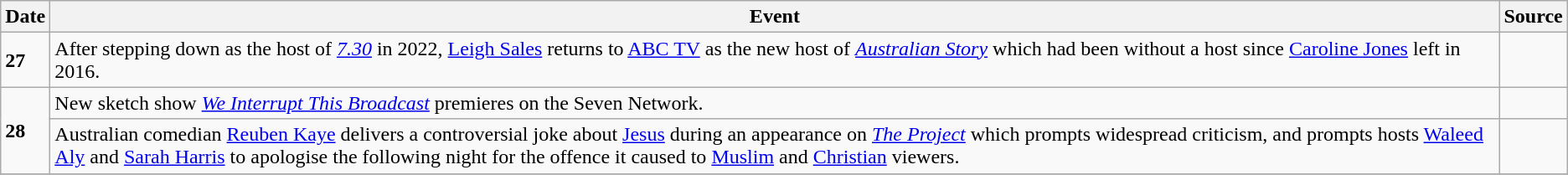<table class="wikitable">
<tr>
<th>Date</th>
<th>Event</th>
<th>Source</th>
</tr>
<tr>
<td><strong>27</strong></td>
<td>After stepping down as the host of <em><a href='#'>7.30</a></em> in 2022, <a href='#'>Leigh Sales</a> returns to <a href='#'>ABC TV</a> as the new host of <em><a href='#'>Australian Story</a></em> which had been without a host since <a href='#'>Caroline Jones</a> left in 2016.</td>
<td></td>
</tr>
<tr>
<td rowspan=2><strong>28</strong></td>
<td>New sketch show <em><a href='#'>We Interrupt This Broadcast</a></em> premieres on the Seven Network.</td>
<td></td>
</tr>
<tr>
<td>Australian comedian <a href='#'>Reuben Kaye</a> delivers a controversial joke about <a href='#'>Jesus</a> during an appearance on <em><a href='#'>The Project</a></em> which prompts widespread criticism, and prompts hosts <a href='#'>Waleed Aly</a> and <a href='#'>Sarah Harris</a> to apologise the following night for the offence it caused to <a href='#'>Muslim</a> and <a href='#'>Christian</a> viewers.</td>
<td></td>
</tr>
<tr>
</tr>
</table>
